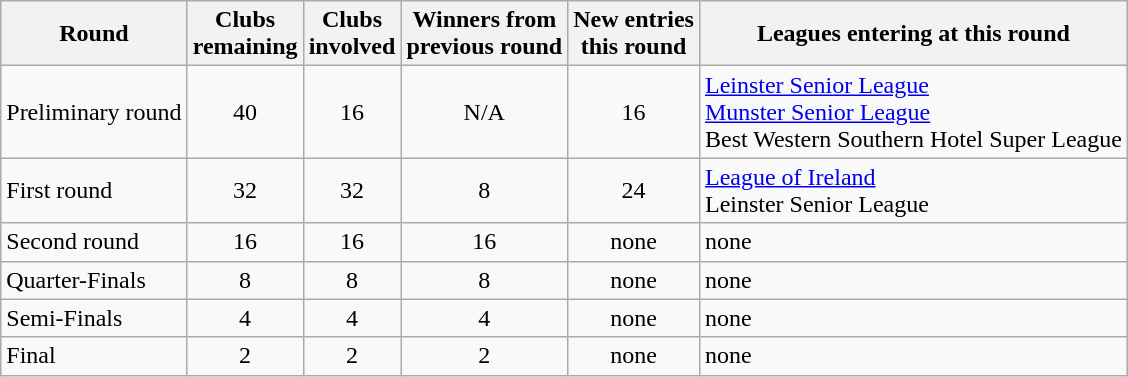<table class="wikitable">
<tr>
<th>Round</th>
<th>Clubs<br>remaining</th>
<th>Clubs<br>involved</th>
<th>Winners from<br>previous round</th>
<th>New entries<br>this round</th>
<th>Leagues entering at this round</th>
</tr>
<tr>
<td>Preliminary round</td>
<td style="text-align:center;">40</td>
<td style="text-align:center;">16</td>
<td style="text-align:center;">N/A</td>
<td style="text-align:center;">16</td>
<td><a href='#'>Leinster Senior League</a><br><a href='#'>Munster Senior League</a><br>Best Western Southern Hotel Super League</td>
</tr>
<tr>
<td>First round</td>
<td style="text-align:center;">32</td>
<td style="text-align:center;">32</td>
<td style="text-align:center;">8</td>
<td style="text-align:center;">24</td>
<td><a href='#'>League of Ireland</a><br>Leinster Senior League</td>
</tr>
<tr>
<td>Second round</td>
<td style="text-align:center;">16</td>
<td style="text-align:center;">16</td>
<td style="text-align:center;">16</td>
<td style="text-align:center;">none</td>
<td>none</td>
</tr>
<tr>
<td>Quarter-Finals</td>
<td style="text-align:center;">8</td>
<td style="text-align:center;">8</td>
<td style="text-align:center;">8</td>
<td style="text-align:center;">none</td>
<td>none</td>
</tr>
<tr>
<td>Semi-Finals</td>
<td style="text-align:center;">4</td>
<td style="text-align:center;">4</td>
<td style="text-align:center;">4</td>
<td style="text-align:center;">none</td>
<td>none</td>
</tr>
<tr>
<td>Final</td>
<td style="text-align:center;">2</td>
<td style="text-align:center;">2</td>
<td style="text-align:center;">2</td>
<td style="text-align:center;">none</td>
<td>none</td>
</tr>
</table>
